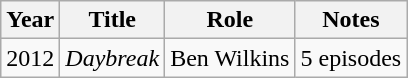<table class="wikitable">
<tr>
<th>Year</th>
<th>Title</th>
<th>Role</th>
<th>Notes</th>
</tr>
<tr>
<td>2012</td>
<td><em>Daybreak</em></td>
<td>Ben Wilkins</td>
<td>5 episodes</td>
</tr>
</table>
